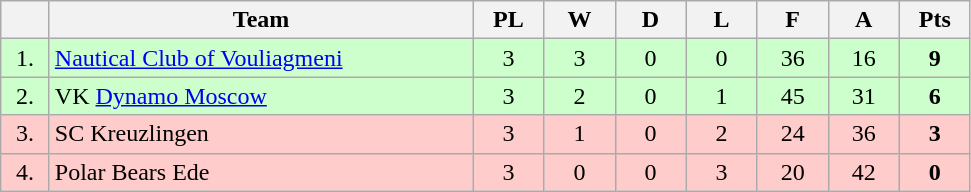<table class="wikitable" style="text-align:center">
<tr>
<th width=25></th>
<th width=275>Team</th>
<th width=40>PL</th>
<th width=40>W</th>
<th width=40>D</th>
<th width=40>L</th>
<th width=40>F</th>
<th width=40>A</th>
<th width=40>Pts</th>
</tr>
<tr bgcolor=#ccffcc>
<td>1.</td>
<td align=left> <a href='#'>Nautical Club of Vouliagmeni</a></td>
<td>3</td>
<td>3</td>
<td>0</td>
<td>0</td>
<td>36</td>
<td>16</td>
<td><strong>9</strong></td>
</tr>
<tr bgcolor=#ccffcc>
<td>2.</td>
<td align=left> VK <a href='#'>Dynamo Moscow</a></td>
<td>3</td>
<td>2</td>
<td>0</td>
<td>1</td>
<td>45</td>
<td>31</td>
<td><strong>6</strong></td>
</tr>
<tr style="background: #ffcccc;">
<td>3.</td>
<td align=left> SC Kreuzlingen</td>
<td>3</td>
<td>1</td>
<td>0</td>
<td>2</td>
<td>24</td>
<td>36</td>
<td><strong>3</strong></td>
</tr>
<tr style="background: #ffcccc;">
<td>4.</td>
<td align=left> Polar Bears Ede</td>
<td>3</td>
<td>0</td>
<td>0</td>
<td>3</td>
<td>20</td>
<td>42</td>
<td><strong>0</strong></td>
</tr>
</table>
